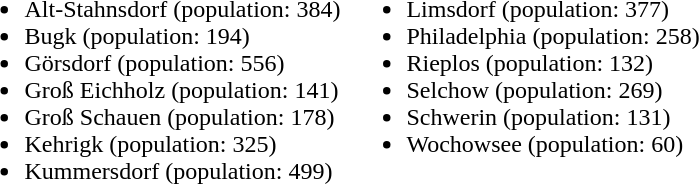<table>
<tr>
<td valign="top"><br><ul><li>Alt-Stahnsdorf (population: 384)</li><li>Bugk (population: 194)</li><li>Görsdorf (population: 556)</li><li>Groß Eichholz (population: 141)</li><li>Groß Schauen (population: 178)</li><li>Kehrigk (population: 325)</li><li>Kummersdorf (population: 499)</li></ul></td>
<td valign="top"><br><ul><li>Limsdorf (population: 377)</li><li>Philadelphia (population: 258)</li><li>Rieplos (population: 132)</li><li>Selchow (population: 269)</li><li>Schwerin (population: 131)</li><li>Wochowsee (population: 60)</li></ul></td>
</tr>
</table>
